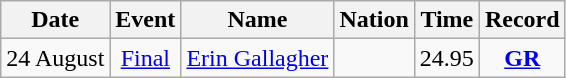<table class="wikitable" style=text-align:center>
<tr>
<th>Date</th>
<th>Event</th>
<th>Name</th>
<th>Nation</th>
<th>Time</th>
<th>Record</th>
</tr>
<tr>
<td>24 August</td>
<td><a href='#'>Final</a></td>
<td><a href='#'>Erin Gallagher</a></td>
<td align=left></td>
<td>24.95</td>
<td><strong><a href='#'>GR</a></strong></td>
</tr>
</table>
